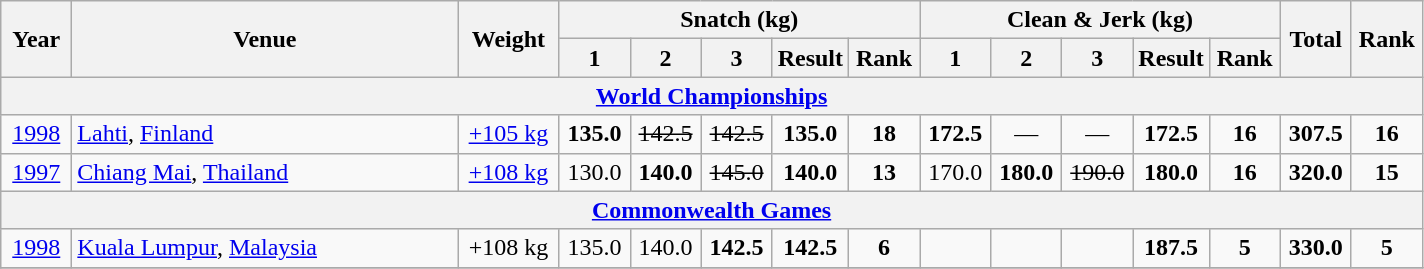<table class = "wikitable" style="text-align:center;">
<tr>
<th rowspan=2 width=40>Year</th>
<th rowspan=2 width=250>Venue</th>
<th rowspan=2 width=60>Weight</th>
<th colspan=5>Snatch (kg)</th>
<th colspan=5>Clean & Jerk (kg)</th>
<th rowspan=2 width=40>Total</th>
<th rowspan=2 width=40>Rank</th>
</tr>
<tr>
<th width=40>1</th>
<th width=40>2</th>
<th width=40>3</th>
<th width=40>Result</th>
<th width=40>Rank</th>
<th width=40>1</th>
<th width=40>2</th>
<th width=40>3</th>
<th width=40>Result</th>
<th width=40>Rank</th>
</tr>
<tr>
<th colspan=15><a href='#'>World Championships</a></th>
</tr>
<tr>
<td><a href='#'>1998</a></td>
<td align=left> <a href='#'>Lahti</a>, <a href='#'>Finland</a></td>
<td><a href='#'>+105 kg</a></td>
<td><strong>135.0</strong></td>
<td><s>142.5</s></td>
<td><s>142.5</s></td>
<td><strong>135.0</strong></td>
<td><strong>18</strong></td>
<td><strong>172.5</strong></td>
<td>—</td>
<td>—</td>
<td><strong>172.5</strong></td>
<td><strong>16</strong></td>
<td><strong>307.5</strong></td>
<td><strong>16</strong></td>
</tr>
<tr>
<td><a href='#'>1997</a></td>
<td align=left> <a href='#'>Chiang Mai</a>, <a href='#'>Thailand</a></td>
<td><a href='#'>+108 kg</a></td>
<td>130.0</td>
<td><strong>140.0</strong></td>
<td><s>145.0</s></td>
<td><strong>140.0</strong></td>
<td><strong>13</strong></td>
<td>170.0</td>
<td><strong>180.0</strong></td>
<td><s>190.0</s></td>
<td><strong>180.0</strong></td>
<td><strong>16</strong></td>
<td><strong>320.0</strong></td>
<td><strong>15</strong></td>
</tr>
<tr>
<th colspan=15><a href='#'>Commonwealth Games</a></th>
</tr>
<tr>
<td><a href='#'>1998</a></td>
<td align=left> <a href='#'>Kuala Lumpur</a>, <a href='#'>Malaysia</a></td>
<td>+108 kg</td>
<td>135.0</td>
<td>140.0</td>
<td><strong>142.5</strong></td>
<td><strong>142.5</strong></td>
<td><strong>6</strong></td>
<td></td>
<td></td>
<td></td>
<td><strong>187.5</strong></td>
<td><strong>5</strong></td>
<td><strong>330.0</strong></td>
<td><strong>5</strong></td>
</tr>
<tr>
</tr>
</table>
